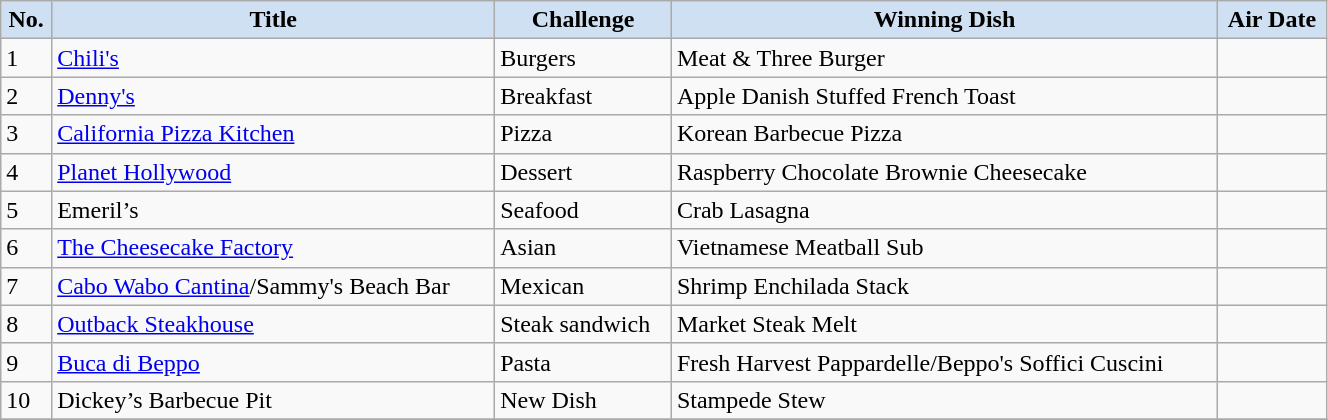<table class="wikitable plainrowheaders" style="width:70%;">
<tr>
<th style="background: #CEE0F2">No.</th>
<th style="background: #CEE0F2">Title</th>
<th style="background: #CEE0F2">Challenge</th>
<th style="background: #CEE0F2">Winning Dish</th>
<th style="background: #CEE0F2">Air Date</th>
</tr>
<tr>
<td>1</td>
<td><a href='#'>Chili's</a></td>
<td>Burgers</td>
<td>Meat & Three Burger</td>
<td></td>
</tr>
<tr>
<td>2</td>
<td><a href='#'>Denny's</a></td>
<td>Breakfast</td>
<td>Apple Danish Stuffed French Toast</td>
<td></td>
</tr>
<tr>
<td>3</td>
<td><a href='#'>California Pizza Kitchen</a></td>
<td>Pizza</td>
<td>Korean Barbecue Pizza</td>
<td></td>
</tr>
<tr>
<td>4</td>
<td><a href='#'>Planet Hollywood</a></td>
<td>Dessert</td>
<td>Raspberry Chocolate Brownie Cheesecake</td>
<td></td>
</tr>
<tr>
<td>5</td>
<td>Emeril’s</td>
<td>Seafood</td>
<td>Crab Lasagna</td>
<td></td>
</tr>
<tr>
<td>6</td>
<td><a href='#'>The Cheesecake Factory</a></td>
<td>Asian</td>
<td>Vietnamese Meatball Sub</td>
<td></td>
</tr>
<tr>
<td>7</td>
<td><a href='#'>Cabo Wabo Cantina</a>/Sammy's Beach Bar</td>
<td>Mexican</td>
<td>Shrimp Enchilada Stack</td>
<td></td>
</tr>
<tr>
<td>8</td>
<td><a href='#'>Outback Steakhouse</a></td>
<td>Steak sandwich</td>
<td>Market Steak Melt</td>
<td></td>
</tr>
<tr>
<td>9</td>
<td><a href='#'>Buca di Beppo</a></td>
<td>Pasta</td>
<td>Fresh Harvest Pappardelle/Beppo's Soffici Cuscini</td>
<td></td>
</tr>
<tr>
<td>10</td>
<td>Dickey’s Barbecue Pit</td>
<td>New Dish</td>
<td>Stampede Stew</td>
<td></td>
</tr>
<tr>
</tr>
</table>
